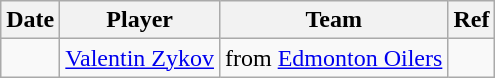<table class="wikitable">
<tr>
<th>Date</th>
<th>Player</th>
<th>Team</th>
<th>Ref</th>
</tr>
<tr>
<td></td>
<td><a href='#'>Valentin Zykov</a></td>
<td>from <a href='#'>Edmonton Oilers</a></td>
<td></td>
</tr>
</table>
